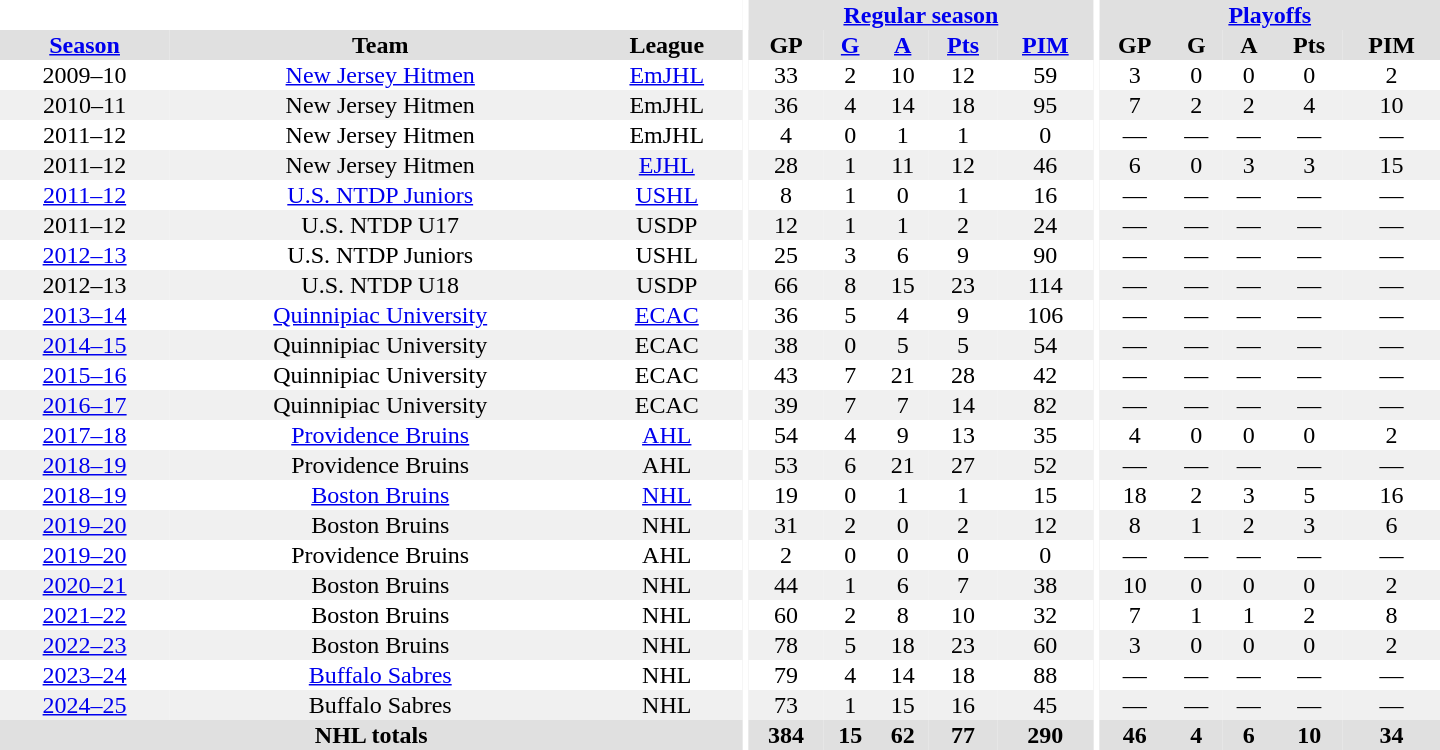<table border="0" cellpadding="1" cellspacing="0" style="text-align:center; width:60em">
<tr bgcolor="#e0e0e0">
<th colspan="3" bgcolor="#ffffff"></th>
<th rowspan="99" bgcolor="#ffffff"></th>
<th colspan="5"><a href='#'>Regular season</a></th>
<th rowspan="99" bgcolor="#ffffff"></th>
<th colspan="5"><a href='#'>Playoffs</a></th>
</tr>
<tr bgcolor="#e0e0e0">
<th><a href='#'>Season</a></th>
<th>Team</th>
<th>League</th>
<th>GP</th>
<th><a href='#'>G</a></th>
<th><a href='#'>A</a></th>
<th><a href='#'>Pts</a></th>
<th><a href='#'>PIM</a></th>
<th>GP</th>
<th>G</th>
<th>A</th>
<th>Pts</th>
<th>PIM</th>
</tr>
<tr>
<td>2009–10</td>
<td><a href='#'>New Jersey Hitmen</a></td>
<td><a href='#'>EmJHL</a></td>
<td>33</td>
<td>2</td>
<td>10</td>
<td>12</td>
<td>59</td>
<td>3</td>
<td>0</td>
<td>0</td>
<td>0</td>
<td>2</td>
</tr>
<tr bgcolor="#f0f0f0">
<td>2010–11</td>
<td>New Jersey Hitmen</td>
<td>EmJHL</td>
<td>36</td>
<td>4</td>
<td>14</td>
<td>18</td>
<td>95</td>
<td>7</td>
<td>2</td>
<td>2</td>
<td>4</td>
<td>10</td>
</tr>
<tr>
<td>2011–12</td>
<td>New Jersey Hitmen</td>
<td>EmJHL</td>
<td>4</td>
<td>0</td>
<td>1</td>
<td>1</td>
<td>0</td>
<td>—</td>
<td>—</td>
<td>—</td>
<td>—</td>
<td>—</td>
</tr>
<tr bgcolor="#f0f0f0">
<td>2011–12</td>
<td>New Jersey Hitmen</td>
<td><a href='#'>EJHL</a></td>
<td>28</td>
<td>1</td>
<td>11</td>
<td>12</td>
<td>46</td>
<td>6</td>
<td>0</td>
<td>3</td>
<td>3</td>
<td>15</td>
</tr>
<tr>
<td><a href='#'>2011–12</a></td>
<td><a href='#'>U.S. NTDP Juniors</a></td>
<td><a href='#'>USHL</a></td>
<td>8</td>
<td>1</td>
<td>0</td>
<td>1</td>
<td>16</td>
<td>—</td>
<td>—</td>
<td>—</td>
<td>—</td>
<td>—</td>
</tr>
<tr bgcolor="#f0f0f0">
<td>2011–12</td>
<td>U.S. NTDP U17</td>
<td>USDP</td>
<td>12</td>
<td>1</td>
<td>1</td>
<td>2</td>
<td>24</td>
<td>—</td>
<td>—</td>
<td>—</td>
<td>—</td>
<td>—</td>
</tr>
<tr>
<td><a href='#'>2012–13</a></td>
<td>U.S. NTDP Juniors</td>
<td>USHL</td>
<td>25</td>
<td>3</td>
<td>6</td>
<td>9</td>
<td>90</td>
<td>—</td>
<td>—</td>
<td>—</td>
<td>—</td>
<td>—</td>
</tr>
<tr bgcolor="#f0f0f0">
<td>2012–13</td>
<td>U.S. NTDP U18</td>
<td>USDP</td>
<td>66</td>
<td>8</td>
<td>15</td>
<td>23</td>
<td>114</td>
<td>—</td>
<td>—</td>
<td>—</td>
<td>—</td>
<td>—</td>
</tr>
<tr>
<td><a href='#'>2013–14</a></td>
<td><a href='#'>Quinnipiac University</a></td>
<td><a href='#'>ECAC</a></td>
<td>36</td>
<td>5</td>
<td>4</td>
<td>9</td>
<td>106</td>
<td>—</td>
<td>—</td>
<td>—</td>
<td>—</td>
<td>—</td>
</tr>
<tr bgcolor="#f0f0f0">
<td><a href='#'>2014–15</a></td>
<td>Quinnipiac University</td>
<td>ECAC</td>
<td>38</td>
<td>0</td>
<td>5</td>
<td>5</td>
<td>54</td>
<td>—</td>
<td>—</td>
<td>—</td>
<td>—</td>
<td>—</td>
</tr>
<tr>
<td><a href='#'>2015–16</a></td>
<td>Quinnipiac University</td>
<td>ECAC</td>
<td>43</td>
<td>7</td>
<td>21</td>
<td>28</td>
<td>42</td>
<td>—</td>
<td>—</td>
<td>—</td>
<td>—</td>
<td>—</td>
</tr>
<tr bgcolor="#f0f0f0">
<td><a href='#'>2016–17</a></td>
<td>Quinnipiac University</td>
<td>ECAC</td>
<td>39</td>
<td>7</td>
<td>7</td>
<td>14</td>
<td>82</td>
<td>—</td>
<td>—</td>
<td>—</td>
<td>—</td>
<td>—</td>
</tr>
<tr>
<td><a href='#'>2017–18</a></td>
<td><a href='#'>Providence Bruins</a></td>
<td><a href='#'>AHL</a></td>
<td>54</td>
<td>4</td>
<td>9</td>
<td>13</td>
<td>35</td>
<td>4</td>
<td>0</td>
<td>0</td>
<td>0</td>
<td>2</td>
</tr>
<tr bgcolor="#f0f0f0">
<td><a href='#'>2018–19</a></td>
<td>Providence Bruins</td>
<td>AHL</td>
<td>53</td>
<td>6</td>
<td>21</td>
<td>27</td>
<td>52</td>
<td>—</td>
<td>—</td>
<td>—</td>
<td>—</td>
<td>—</td>
</tr>
<tr>
<td><a href='#'>2018–19</a></td>
<td><a href='#'>Boston Bruins</a></td>
<td><a href='#'>NHL</a></td>
<td>19</td>
<td>0</td>
<td>1</td>
<td>1</td>
<td>15</td>
<td>18</td>
<td>2</td>
<td>3</td>
<td>5</td>
<td>16</td>
</tr>
<tr bgcolor="#f0f0f0">
<td><a href='#'>2019–20</a></td>
<td>Boston Bruins</td>
<td>NHL</td>
<td>31</td>
<td>2</td>
<td>0</td>
<td>2</td>
<td>12</td>
<td>8</td>
<td>1</td>
<td>2</td>
<td>3</td>
<td>6</td>
</tr>
<tr>
<td><a href='#'>2019–20</a></td>
<td>Providence Bruins</td>
<td>AHL</td>
<td>2</td>
<td>0</td>
<td>0</td>
<td>0</td>
<td>0</td>
<td>—</td>
<td>—</td>
<td>—</td>
<td>—</td>
<td>—</td>
</tr>
<tr bgcolor="#f0f0f0">
<td><a href='#'>2020–21</a></td>
<td>Boston Bruins</td>
<td>NHL</td>
<td>44</td>
<td>1</td>
<td>6</td>
<td>7</td>
<td>38</td>
<td>10</td>
<td>0</td>
<td>0</td>
<td>0</td>
<td>2</td>
</tr>
<tr>
<td><a href='#'>2021–22</a></td>
<td>Boston Bruins</td>
<td>NHL</td>
<td>60</td>
<td>2</td>
<td>8</td>
<td>10</td>
<td>32</td>
<td>7</td>
<td>1</td>
<td>1</td>
<td>2</td>
<td>8</td>
</tr>
<tr bgcolor="#f0f0f0">
<td><a href='#'>2022–23</a></td>
<td>Boston Bruins</td>
<td>NHL</td>
<td>78</td>
<td>5</td>
<td>18</td>
<td>23</td>
<td>60</td>
<td>3</td>
<td>0</td>
<td>0</td>
<td>0</td>
<td>2</td>
</tr>
<tr>
<td><a href='#'>2023–24</a></td>
<td><a href='#'>Buffalo Sabres</a></td>
<td>NHL</td>
<td>79</td>
<td>4</td>
<td>14</td>
<td>18</td>
<td>88</td>
<td>—</td>
<td>—</td>
<td>—</td>
<td>—</td>
<td>—</td>
</tr>
<tr bgcolor="#f0f0f0">
<td><a href='#'>2024–25</a></td>
<td>Buffalo Sabres</td>
<td>NHL</td>
<td>73</td>
<td>1</td>
<td>15</td>
<td>16</td>
<td>45</td>
<td>—</td>
<td>—</td>
<td>—</td>
<td>—</td>
<td>—</td>
</tr>
<tr bgcolor="#e0e0e0">
<th colspan="3">NHL totals</th>
<th>384</th>
<th>15</th>
<th>62</th>
<th>77</th>
<th>290</th>
<th>46</th>
<th>4</th>
<th>6</th>
<th>10</th>
<th>34</th>
</tr>
</table>
